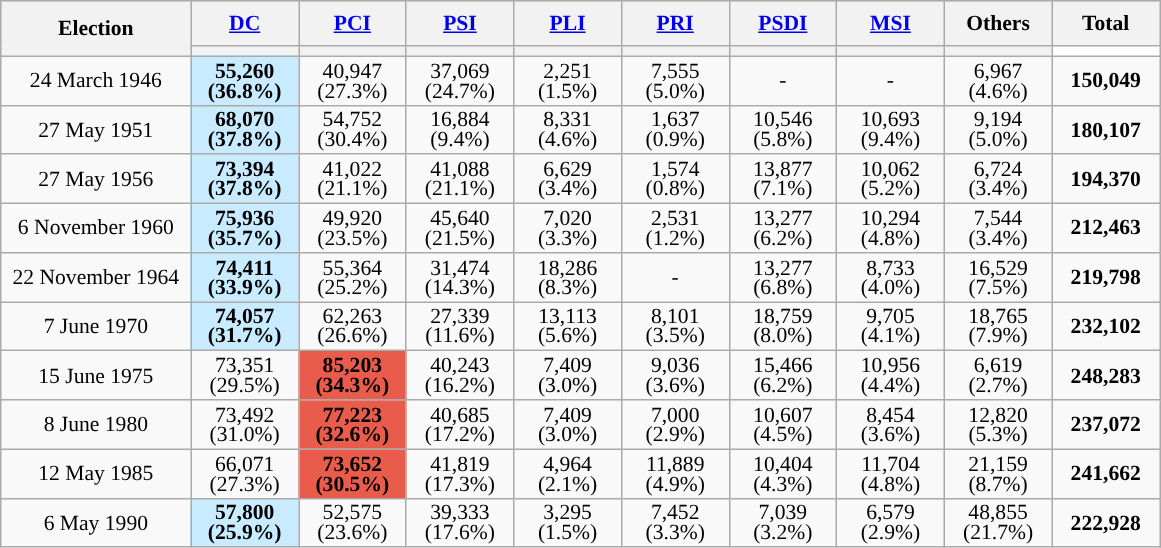<table class="wikitable" style="text-align:center;font-size:90%;line-height:13px">
<tr style="height:30px; background-color:#E9E9E9">
<th style="width:120px;" rowspan="2">Election</th>
<th style="width:65px;"><a href='#'>DC</a></th>
<th style="width:65px;"><a href='#'>PCI</a></th>
<th style="width:65px;"><a href='#'>PSI</a></th>
<th style="width:65px;"><a href='#'>PLI</a></th>
<th style="width:65px;"><a href='#'>PRI</a></th>
<th style="width:65px;"><a href='#'>PSDI</a></th>
<th style="width:65px;"><a href='#'>MSI</a></th>
<th style="width:65px;">Others</th>
<th style="width:65px;">Total</th>
</tr>
<tr>
<th style="background:"></th>
<th style="background:"></th>
<th style="background:"></th>
<th style="background:"></th>
<th style="background:"></th>
<th style="background:"></th>
<th style="background:"></th>
<th style="background:"></th>
<th style="background:white;"></th>
</tr>
<tr>
<td>24 March 1946</td>
<td style="background:#C8EBFF"><strong>55,260 <br>(36.8%)</strong></td>
<td>40,947 <br>(27.3%)</td>
<td>37,069 <br>(24.7%)</td>
<td>2,251 <br>(1.5%)</td>
<td>7,555 <br>(5.0%)</td>
<td>-</td>
<td>-</td>
<td>6,967 <br>(4.6%)</td>
<td><strong>150,049</strong></td>
</tr>
<tr>
<td>27 May 1951</td>
<td style="background:#C8EBFF"><strong>68,070 <br>(37.8%)</strong></td>
<td>54,752 <br>(30.4%)</td>
<td>16,884 <br>(9.4%)</td>
<td>8,331 <br>(4.6%)</td>
<td>1,637 <br>(0.9%)</td>
<td>10,546 <br>(5.8%)</td>
<td>10,693 <br>(9.4%)</td>
<td>9,194 <br>(5.0%)</td>
<td><strong>180,107</strong></td>
</tr>
<tr>
<td>27 May 1956</td>
<td style="background:#C8EBFF"><strong>73,394 <br>(37.8%)</strong></td>
<td>41,022 <br>(21.1%)</td>
<td>41,088 <br>(21.1%)</td>
<td>6,629 <br>(3.4%)</td>
<td>1,574 <br>(0.8%)</td>
<td>13,877 <br>(7.1%)</td>
<td>10,062 <br>(5.2%)</td>
<td>6,724 <br>(3.4%)</td>
<td><strong>194,370</strong></td>
</tr>
<tr>
<td>6 November 1960</td>
<td style="background:#C8EBFF"><strong>75,936 <br>(35.7%)</strong></td>
<td>49,920 <br>(23.5%)</td>
<td>45,640 <br>(21.5%)</td>
<td>7,020 <br>(3.3%)</td>
<td>2,531 <br>(1.2%)</td>
<td>13,277 <br>(6.2%)</td>
<td>10,294 <br>(4.8%)</td>
<td>7,544 <br>(3.4%)</td>
<td><strong>212,463</strong></td>
</tr>
<tr>
<td>22 November 1964</td>
<td style="background:#C8EBFF"><strong>74,411 <br>(33.9%)</strong></td>
<td>55,364 <br>(25.2%)</td>
<td>31,474 <br>(14.3%)</td>
<td>18,286 <br>(8.3%)</td>
<td>-</td>
<td>13,277 <br>(6.8%)</td>
<td>8,733 <br>(4.0%)</td>
<td>16,529 <br>(7.5%)</td>
<td><strong>219,798</strong></td>
</tr>
<tr>
<td>7 June 1970</td>
<td style="background:#C8EBFF"><strong>74,057 <br>(31.7%)</strong></td>
<td>62,263 <br>(26.6%)</td>
<td>27,339 <br>(11.6%)</td>
<td>13,113 <br>(5.6%)</td>
<td>8,101 <br>(3.5%)</td>
<td>18,759 <br>(8.0%)</td>
<td>9,705 <br>(4.1%)</td>
<td>18,765 <br>(7.9%)</td>
<td><strong>232,102</strong></td>
</tr>
<tr>
<td>15 June 1975</td>
<td>73,351 <br>(29.5%)</td>
<td style="background:#E95C4B"><strong>85,203 <br>(34.3%)</strong></td>
<td>40,243 <br>(16.2%)</td>
<td>7,409 <br>(3.0%)</td>
<td>9,036 <br>(3.6%)</td>
<td>15,466 <br>(6.2%)</td>
<td>10,956 <br>(4.4%)</td>
<td>6,619 <br>(2.7%)</td>
<td><strong>248,283</strong></td>
</tr>
<tr>
<td>8 June 1980</td>
<td>73,492 <br>(31.0%)</td>
<td style="background:#E95C4B"><strong>77,223 <br>(32.6%)</strong></td>
<td>40,685 <br>(17.2%)</td>
<td>7,409 <br>(3.0%)</td>
<td>7,000 <br>(2.9%)</td>
<td>10,607 <br>(4.5%)</td>
<td>8,454 <br>(3.6%)</td>
<td>12,820 <br>(5.3%)</td>
<td><strong>237,072</strong></td>
</tr>
<tr>
<td>12 May 1985</td>
<td>66,071 <br>(27.3%)</td>
<td style="background:#E95C4B"><strong>73,652 <br>(30.5%)</strong></td>
<td>41,819 <br>(17.3%)</td>
<td>4,964 <br>(2.1%)</td>
<td>11,889 <br>(4.9%)</td>
<td>10,404 <br>(4.3%)</td>
<td>11,704 <br>(4.8%)</td>
<td>21,159 <br>(8.7%)</td>
<td><strong>241,662</strong></td>
</tr>
<tr>
<td>6 May 1990</td>
<td style="background:#C8EBFF"><strong>57,800 <br>(25.9%)</strong></td>
<td>52,575 <br>(23.6%)</td>
<td>39,333 <br>(17.6%)</td>
<td>3,295 <br>(1.5%)</td>
<td>7,452 <br>(3.3%)</td>
<td>7,039 <br>(3.2%)</td>
<td>6,579 <br>(2.9%)</td>
<td>48,855 <br>(21.7%)</td>
<td><strong>222,928</strong></td>
</tr>
</table>
